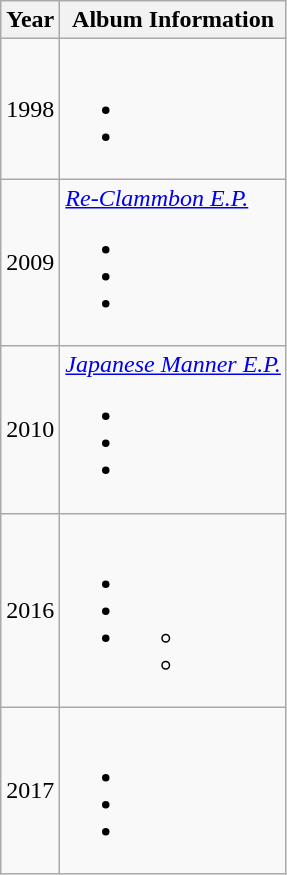<table class="wikitable">
<tr>
<th>Year</th>
<th>Album Information</th>
</tr>
<tr>
<td align="center">1998</td>
<td><br><ul><li></li><li></li></ul></td>
</tr>
<tr>
<td align="center">2009</td>
<td><em><a href='#'>Re-Clammbon E.P.</a></em><br><ul><li></li><li></li><li></li></ul></td>
</tr>
<tr>
<td align="center">2010</td>
<td><em><a href='#'>Japanese Manner E.P.</a></em><br><ul><li></li><li></li><li></li></ul></td>
</tr>
<tr>
<td align="center">2016</td>
<td><br><ul><li></li><li></li><li><ul><li></li><li></li></ul></li></ul></td>
</tr>
<tr>
<td align="center">2017</td>
<td><br><ul><li></li><li></li><li></li></ul></td>
</tr>
</table>
